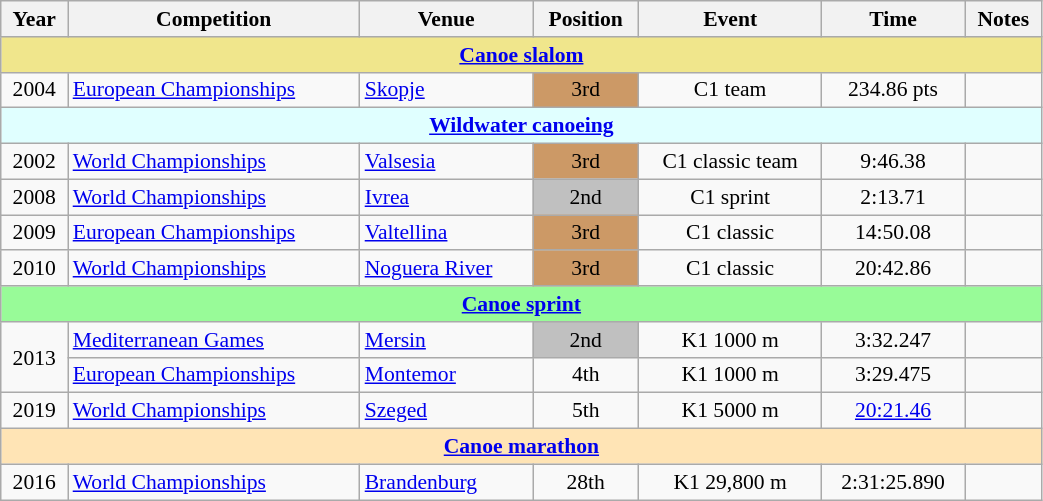<table class="wikitable" width=55% style="font-size:90%; text-align:center;">
<tr>
<th>Year</th>
<th>Competition</th>
<th>Venue</th>
<th>Position</th>
<th>Event</th>
<th>Time</th>
<th>Notes</th>
</tr>
<tr>
<td colspan=7 bgcolor=Khaki><strong><a href='#'>Canoe slalom</a></strong></td>
</tr>
<tr>
<td>2004</td>
<td align=left><a href='#'>European Championships</a></td>
<td align=left> <a href='#'>Skopje</a></td>
<td bgcolor=cc9966>3rd</td>
<td>C1 team</td>
<td>234.86 pts</td>
<td></td>
</tr>
<tr>
<td colspan=7 bgcolor=lightcyan><strong><a href='#'>Wildwater canoeing</a></strong></td>
</tr>
<tr>
<td>2002</td>
<td align=left><a href='#'>World Championships</a></td>
<td align=left> <a href='#'>Valsesia</a></td>
<td bgcolor=cc9966>3rd</td>
<td>C1 classic team</td>
<td>9:46.38</td>
<td></td>
</tr>
<tr>
<td>2008</td>
<td align=left><a href='#'>World Championships</a></td>
<td align=left> <a href='#'>Ivrea</a></td>
<td bgcolor=silver>2nd</td>
<td>C1 sprint</td>
<td>2:13.71</td>
<td></td>
</tr>
<tr>
<td>2009</td>
<td align=left><a href='#'>European Championships</a></td>
<td align=left> <a href='#'>Valtellina</a></td>
<td bgcolor=cc9966>3rd</td>
<td>C1 classic</td>
<td>14:50.08</td>
<td></td>
</tr>
<tr>
<td>2010</td>
<td align=left><a href='#'>World Championships</a></td>
<td align=left> <a href='#'>Noguera River</a></td>
<td bgcolor=cc9966>3rd</td>
<td>C1 classic</td>
<td>20:42.86</td>
<td></td>
</tr>
<tr>
<td colspan=7 bgcolor=palegreen><strong><a href='#'>Canoe sprint</a></strong></td>
</tr>
<tr>
<td rowspan=2>2013</td>
<td align=left><a href='#'>Mediterranean Games</a></td>
<td align=left> <a href='#'>Mersin</a></td>
<td bgcolor=silver>2nd</td>
<td>K1 1000 m</td>
<td>3:32.247</td>
<td></td>
</tr>
<tr>
<td align=left><a href='#'>European Championships</a></td>
<td align=left> <a href='#'>Montemor</a></td>
<td>4th</td>
<td>K1 1000 m</td>
<td>3:29.475</td>
<td></td>
</tr>
<tr>
<td>2019</td>
<td align=left><a href='#'>World Championships</a></td>
<td align=left> <a href='#'>Szeged</a></td>
<td>5th</td>
<td>K1 5000 m</td>
<td><a href='#'>20:21.46</a></td>
<td></td>
</tr>
<tr>
<td colspan=7 bgcolor=moccasin><strong><a href='#'>Canoe marathon</a></strong></td>
</tr>
<tr>
<td>2016</td>
<td align=left><a href='#'>World Championships</a></td>
<td align=left> <a href='#'>Brandenburg</a></td>
<td>28th</td>
<td>K1 29,800 m</td>
<td>2:31:25.890</td>
<td></td>
</tr>
</table>
